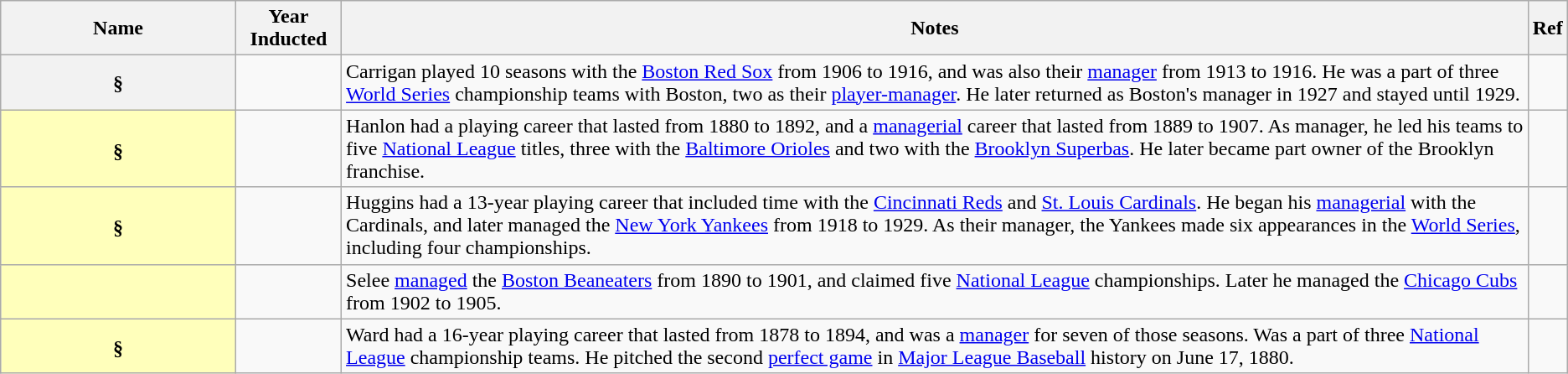<table class="wikitable sortable plainrowheaders">
<tr>
<th scope="col" width=15%>Name</th>
<th scope="col">Year Inducted</th>
<th scope="col" class="unsortable">Notes</th>
<th scope="col" class="unsortable">Ref</th>
</tr>
<tr>
<th scope="row" style="text-align:center">§</th>
<td align=center></td>
<td>Carrigan played 10 seasons with the <a href='#'>Boston Red Sox</a> from 1906 to 1916, and was also their <a href='#'>manager</a> from 1913 to 1916. He was a part of three <a href='#'>World Series</a> championship teams with Boston, two as their <a href='#'>player-manager</a>. He later returned as Boston's manager in 1927 and stayed until 1929.</td>
<td align=center></td>
</tr>
<tr>
<th scope="row" style="text-align:center; background-color: #ffffbb"><sup></sup>§</th>
<td align=center></td>
<td>Hanlon had a playing career that lasted from 1880 to 1892, and a <a href='#'>managerial</a> career that lasted from 1889 to 1907. As manager, he led his teams to five <a href='#'>National League</a> titles, three with the <a href='#'>Baltimore Orioles</a> and two with the <a href='#'>Brooklyn Superbas</a>. He later became part owner of the Brooklyn franchise.</td>
<td align=center></td>
</tr>
<tr>
<th scope="row" style="text-align:center; background-color: #ffffbb"><sup></sup>§</th>
<td align=center></td>
<td>Huggins had a 13-year playing career that included time with the <a href='#'>Cincinnati Reds</a> and <a href='#'>St. Louis Cardinals</a>. He began his <a href='#'>managerial</a> with the Cardinals, and later managed the <a href='#'>New York Yankees</a> from 1918 to 1929. As their manager, the Yankees made six appearances in the <a href='#'>World Series</a>, including four championships.</td>
<td align=center></td>
</tr>
<tr>
<th scope="row" style="text-align:center; background-color: #ffffbb"><sup></sup></th>
<td align=center></td>
<td>Selee <a href='#'>managed</a> the <a href='#'>Boston Beaneaters</a> from 1890 to 1901, and claimed five <a href='#'>National League</a> championships. Later he managed the <a href='#'>Chicago Cubs</a> from 1902 to 1905.</td>
<td align=center></td>
</tr>
<tr>
<th scope="row" style="text-align:center; background-color: #ffffbb"><sup></sup>§</th>
<td align=center></td>
<td>Ward had a 16-year playing career that lasted from 1878 to 1894, and was a <a href='#'>manager</a> for seven of those seasons. Was a part of three <a href='#'>National League</a> championship teams. He pitched the second <a href='#'>perfect game</a> in <a href='#'>Major League Baseball</a> history on June 17, 1880.</td>
<td align=center></td>
</tr>
</table>
